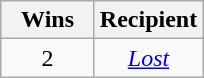<table class="wikitable sortable" style="text-align: center">
<tr>
<th scope="col" style="width:55px;">Wins</th>
<th scope="col" style="text-align:center;">Recipient</th>
</tr>
<tr>
<td rowspan=1 style="text-align:center">2</td>
<td><em><a href='#'>Lost</a></em></td>
</tr>
</table>
